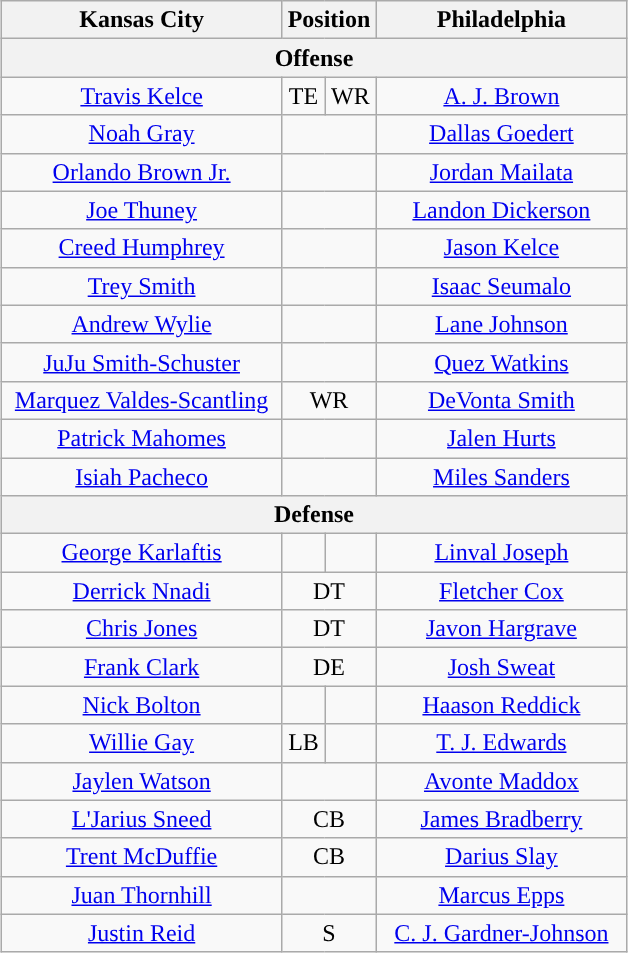<table class="wikitable" style="text-align:center;margin:0 auto">
<tr>
<th style="width:180px;">Kansas City</th>
<th colspan="2">Position</th>
<th style="width:160px;">Philadelphia</th>
</tr>
<tr>
<th colspan="4">Offense</th>
</tr>
<tr>
<td><a href='#'>Travis Kelce</a></td>
<td>TE</td>
<td>WR</td>
<td><a href='#'>A. J. Brown</a></td>
</tr>
<tr>
<td><a href='#'>Noah Gray</a></td>
<td colspan="2"></td>
<td><a href='#'>Dallas Goedert</a></td>
</tr>
<tr>
<td><a href='#'>Orlando Brown Jr.</a></td>
<td colspan="2"></td>
<td><a href='#'>Jordan Mailata</a></td>
</tr>
<tr>
<td><a href='#'>Joe Thuney</a></td>
<td colspan="2"></td>
<td><a href='#'>Landon Dickerson</a></td>
</tr>
<tr>
<td><a href='#'>Creed Humphrey</a></td>
<td colspan="2"></td>
<td><a href='#'>Jason Kelce</a></td>
</tr>
<tr>
<td><a href='#'>Trey Smith</a></td>
<td colspan="2"></td>
<td><a href='#'>Isaac Seumalo</a></td>
</tr>
<tr>
<td><a href='#'>Andrew Wylie</a></td>
<td colspan="2"></td>
<td><a href='#'>Lane Johnson</a></td>
</tr>
<tr>
<td><a href='#'>JuJu Smith-Schuster</a></td>
<td colspan="2"></td>
<td><a href='#'>Quez Watkins</a></td>
</tr>
<tr>
<td><a href='#'>Marquez Valdes-Scantling</a></td>
<td colspan="2">WR</td>
<td><a href='#'>DeVonta Smith</a></td>
</tr>
<tr>
<td><a href='#'>Patrick Mahomes</a></td>
<td colspan="2"></td>
<td><a href='#'>Jalen Hurts</a></td>
</tr>
<tr>
<td><a href='#'>Isiah Pacheco</a></td>
<td colspan="2"></td>
<td><a href='#'>Miles Sanders</a></td>
</tr>
<tr>
<th colspan="4">Defense</th>
</tr>
<tr>
<td><a href='#'>George Karlaftis</a></td>
<td></td>
<td></td>
<td><a href='#'>Linval Joseph</a></td>
</tr>
<tr>
<td><a href='#'>Derrick Nnadi</a></td>
<td colspan="2">DT</td>
<td><a href='#'>Fletcher Cox</a></td>
</tr>
<tr>
<td><a href='#'>Chris Jones</a></td>
<td colspan="2">DT</td>
<td><a href='#'>Javon Hargrave</a></td>
</tr>
<tr>
<td><a href='#'>Frank Clark</a></td>
<td colspan="2">DE</td>
<td><a href='#'>Josh Sweat</a></td>
</tr>
<tr>
<td><a href='#'>Nick Bolton</a></td>
<td></td>
<td></td>
<td><a href='#'>Haason Reddick</a></td>
</tr>
<tr>
<td><a href='#'>Willie Gay</a></td>
<td>LB</td>
<td></td>
<td><a href='#'>T. J. Edwards</a></td>
</tr>
<tr>
<td><a href='#'>Jaylen Watson</a></td>
<td colspan="2"></td>
<td><a href='#'>Avonte Maddox</a></td>
</tr>
<tr>
<td><a href='#'>L'Jarius Sneed</a></td>
<td colspan="2">CB</td>
<td><a href='#'>James Bradberry</a></td>
</tr>
<tr>
<td><a href='#'>Trent McDuffie</a></td>
<td colspan="2">CB</td>
<td><a href='#'>Darius Slay</a></td>
</tr>
<tr>
<td><a href='#'>Juan Thornhill</a></td>
<td colspan="2"></td>
<td><a href='#'>Marcus Epps</a></td>
</tr>
<tr>
<td><a href='#'>Justin Reid</a></td>
<td colspan="2">S</td>
<td><a href='#'>C. J. Gardner-Johnson</a></td>
</tr>
</table>
